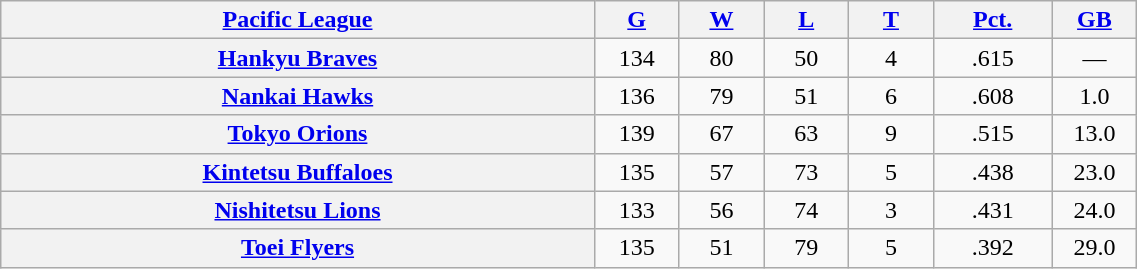<table class="wikitable plainrowheaders" width="60%" style="text-align:center;">
<tr>
<th scope="col" width="35%"><a href='#'>Pacific League</a></th>
<th scope="col" width="5%"><a href='#'>G</a></th>
<th scope="col" width="5%"><a href='#'>W</a></th>
<th scope="col" width="5%"><a href='#'>L</a></th>
<th scope="col" width="5%"><a href='#'>T</a></th>
<th scope="col" width="7%"><a href='#'>Pct.</a></th>
<th scope="col" width="5%"><a href='#'>GB</a></th>
</tr>
<tr>
<th scope="row" style="text-align:center;"><a href='#'>Hankyu Braves</a></th>
<td>134</td>
<td>80</td>
<td>50</td>
<td>4</td>
<td>.615</td>
<td>—</td>
</tr>
<tr>
<th scope="row" style="text-align:center;"><a href='#'>Nankai Hawks</a></th>
<td>136</td>
<td>79</td>
<td>51</td>
<td>6</td>
<td>.608</td>
<td>1.0</td>
</tr>
<tr>
<th scope="row" style="text-align:center;"><a href='#'>Tokyo Orions</a></th>
<td>139</td>
<td>67</td>
<td>63</td>
<td>9</td>
<td>.515</td>
<td>13.0</td>
</tr>
<tr>
<th scope="row" style="text-align:center;"><a href='#'>Kintetsu Buffaloes</a></th>
<td>135</td>
<td>57</td>
<td>73</td>
<td>5</td>
<td>.438</td>
<td>23.0</td>
</tr>
<tr>
<th scope="row" style="text-align:center;"><a href='#'>Nishitetsu Lions</a></th>
<td>133</td>
<td>56</td>
<td>74</td>
<td>3</td>
<td>.431</td>
<td>24.0</td>
</tr>
<tr>
<th scope="row" style="text-align:center;"><a href='#'>Toei Flyers</a></th>
<td>135</td>
<td>51</td>
<td>79</td>
<td>5</td>
<td>.392</td>
<td>29.0</td>
</tr>
</table>
